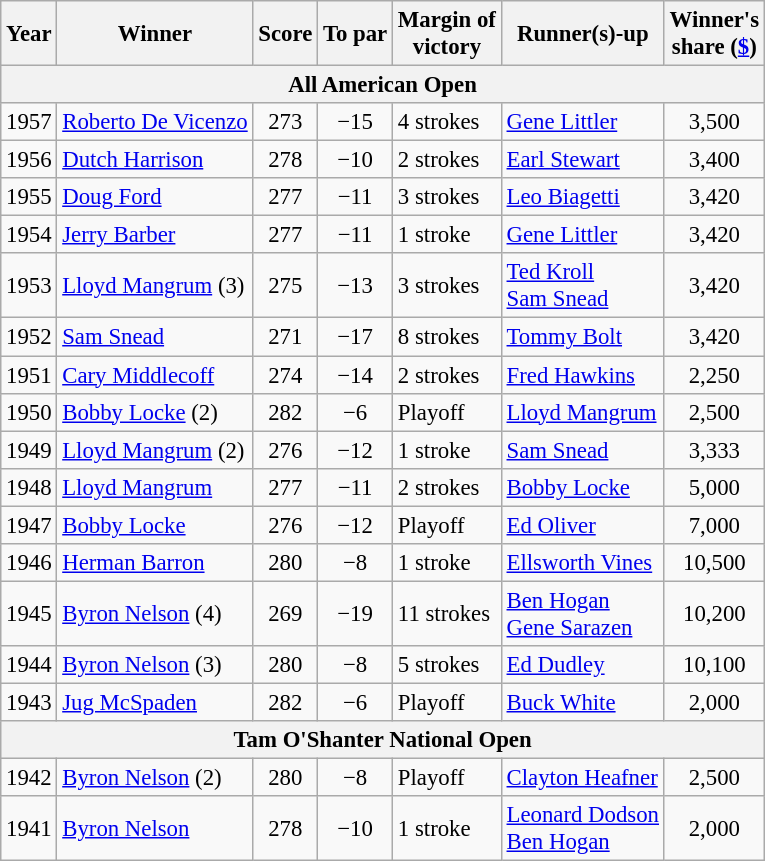<table class="wikitable" style="font-size:95%">
<tr>
<th>Year</th>
<th>Winner</th>
<th>Score</th>
<th>To par</th>
<th>Margin of<br>victory</th>
<th>Runner(s)-up</th>
<th>Winner's<br>share (<a href='#'>$</a>)</th>
</tr>
<tr>
<th colspan=8>All American Open</th>
</tr>
<tr>
<td>1957</td>
<td> <a href='#'>Roberto De Vicenzo</a></td>
<td align=center>273</td>
<td align=center>−15</td>
<td>4 strokes</td>
<td> <a href='#'>Gene Littler</a></td>
<td align=center>3,500</td>
</tr>
<tr>
<td>1956</td>
<td> <a href='#'>Dutch Harrison</a></td>
<td align=center>278</td>
<td align=center>−10</td>
<td>2 strokes</td>
<td> <a href='#'>Earl Stewart</a></td>
<td align=center>3,400</td>
</tr>
<tr>
<td>1955</td>
<td> <a href='#'>Doug Ford</a></td>
<td align=center>277</td>
<td align=center>−11</td>
<td>3 strokes</td>
<td> <a href='#'>Leo Biagetti</a></td>
<td align=center>3,420</td>
</tr>
<tr>
<td>1954</td>
<td> <a href='#'>Jerry Barber</a></td>
<td align=center>277</td>
<td align=center>−11</td>
<td>1 stroke</td>
<td> <a href='#'>Gene Littler</a></td>
<td align=center>3,420</td>
</tr>
<tr>
<td>1953</td>
<td> <a href='#'>Lloyd Mangrum</a> (3)</td>
<td align=center>275</td>
<td align=center>−13</td>
<td>3 strokes</td>
<td> <a href='#'>Ted Kroll</a><br> <a href='#'>Sam Snead</a></td>
<td align=center>3,420</td>
</tr>
<tr>
<td>1952</td>
<td> <a href='#'>Sam Snead</a></td>
<td align=center>271</td>
<td align=center>−17</td>
<td>8 strokes</td>
<td> <a href='#'>Tommy Bolt</a></td>
<td align=center>3,420</td>
</tr>
<tr>
<td>1951</td>
<td> <a href='#'>Cary Middlecoff</a></td>
<td align=center>274</td>
<td align=center>−14</td>
<td>2 strokes</td>
<td> <a href='#'>Fred Hawkins</a></td>
<td align=center>2,250</td>
</tr>
<tr>
<td>1950</td>
<td> <a href='#'>Bobby Locke</a> (2)</td>
<td align=center>282</td>
<td align=center>−6</td>
<td>Playoff</td>
<td> <a href='#'>Lloyd Mangrum</a></td>
<td align=center>2,500</td>
</tr>
<tr>
<td>1949</td>
<td> <a href='#'>Lloyd Mangrum</a> (2)</td>
<td align=center>276</td>
<td align=center>−12</td>
<td>1 stroke</td>
<td> <a href='#'>Sam Snead</a></td>
<td align=center>3,333</td>
</tr>
<tr>
<td>1948</td>
<td> <a href='#'>Lloyd Mangrum</a></td>
<td align=center>277</td>
<td align=center>−11</td>
<td>2 strokes</td>
<td> <a href='#'>Bobby Locke</a></td>
<td align=center>5,000</td>
</tr>
<tr>
<td>1947</td>
<td> <a href='#'>Bobby Locke</a></td>
<td align=center>276</td>
<td align=center>−12</td>
<td>Playoff</td>
<td> <a href='#'>Ed Oliver</a></td>
<td align=center>7,000</td>
</tr>
<tr>
<td>1946</td>
<td> <a href='#'>Herman Barron</a></td>
<td align=center>280</td>
<td align=center>−8</td>
<td>1 stroke</td>
<td> <a href='#'>Ellsworth Vines</a></td>
<td align=center>10,500</td>
</tr>
<tr>
<td>1945</td>
<td> <a href='#'>Byron Nelson</a> (4)</td>
<td align=center>269</td>
<td align=center>−19</td>
<td>11 strokes</td>
<td> <a href='#'>Ben Hogan</a><br> <a href='#'>Gene Sarazen</a></td>
<td align=center>10,200</td>
</tr>
<tr>
<td>1944</td>
<td> <a href='#'>Byron Nelson</a> (3)</td>
<td align=center>280</td>
<td align=center>−8</td>
<td>5 strokes</td>
<td> <a href='#'>Ed Dudley</a></td>
<td align=center>10,100</td>
</tr>
<tr>
<td>1943</td>
<td> <a href='#'>Jug McSpaden</a></td>
<td align=center>282</td>
<td align=center>−6</td>
<td>Playoff</td>
<td> <a href='#'>Buck White</a></td>
<td align=center>2,000</td>
</tr>
<tr>
<th colspan=8>Tam O'Shanter National Open</th>
</tr>
<tr>
<td>1942</td>
<td> <a href='#'>Byron Nelson</a> (2)</td>
<td align=center>280</td>
<td align=center>−8</td>
<td>Playoff</td>
<td> <a href='#'>Clayton Heafner</a></td>
<td align=center>2,500</td>
</tr>
<tr>
<td>1941</td>
<td> <a href='#'>Byron Nelson</a></td>
<td align=center>278</td>
<td align=center>−10</td>
<td>1 stroke</td>
<td> <a href='#'>Leonard Dodson</a><br> <a href='#'>Ben Hogan</a></td>
<td align=center>2,000</td>
</tr>
</table>
